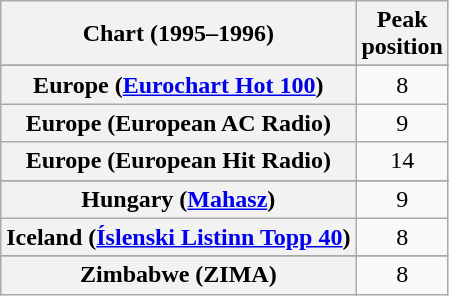<table class="wikitable sortable plainrowheaders" style="text-align:center">
<tr>
<th>Chart (1995–1996)</th>
<th>Peak<br>position</th>
</tr>
<tr>
</tr>
<tr>
</tr>
<tr>
</tr>
<tr>
</tr>
<tr>
<th scope="row">Europe (<a href='#'>Eurochart Hot 100</a>)</th>
<td>8</td>
</tr>
<tr>
<th scope="row">Europe (European AC Radio)</th>
<td>9</td>
</tr>
<tr>
<th scope="row">Europe (European Hit Radio)</th>
<td>14</td>
</tr>
<tr>
</tr>
<tr>
</tr>
<tr>
<th scope="row">Hungary (<a href='#'>Mahasz</a>)</th>
<td>9</td>
</tr>
<tr>
<th scope="row">Iceland (<a href='#'>Íslenski Listinn Topp 40</a>)</th>
<td>8</td>
</tr>
<tr>
</tr>
<tr>
</tr>
<tr>
</tr>
<tr>
</tr>
<tr>
</tr>
<tr>
</tr>
<tr>
</tr>
<tr>
</tr>
<tr>
<th scope="row">Zimbabwe (ZIMA)</th>
<td>8</td>
</tr>
</table>
